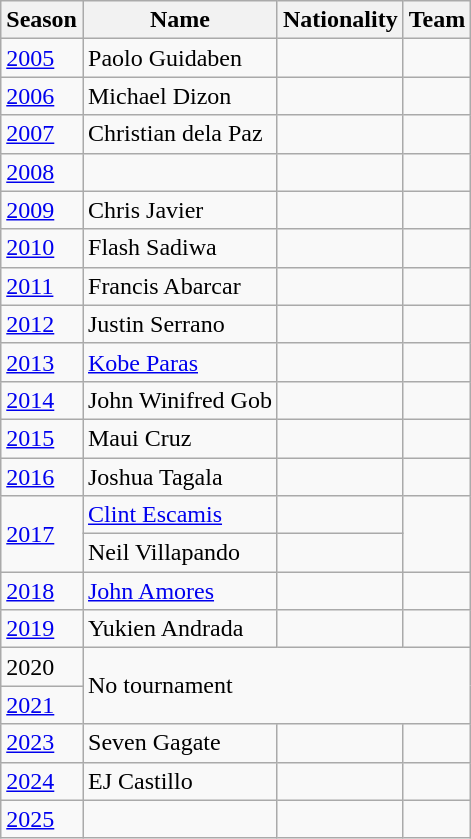<table class="wikitable">
<tr>
<th>Season</th>
<th>Name</th>
<th>Nationality</th>
<th>Team</th>
</tr>
<tr>
<td><a href='#'>2005</a></td>
<td>Paolo Guidaben</td>
<td></td>
<td></td>
</tr>
<tr>
<td><a href='#'>2006</a></td>
<td>Michael Dizon</td>
<td></td>
<td></td>
</tr>
<tr>
<td><a href='#'>2007</a></td>
<td>Christian dela Paz</td>
<td></td>
<td></td>
</tr>
<tr>
<td><a href='#'>2008</a></td>
<td></td>
<td></td>
<td></td>
</tr>
<tr>
<td><a href='#'>2009</a></td>
<td>Chris Javier</td>
<td></td>
<td></td>
</tr>
<tr>
<td><a href='#'>2010</a></td>
<td>Flash Sadiwa</td>
<td></td>
<td></td>
</tr>
<tr>
<td><a href='#'>2011</a></td>
<td>Francis Abarcar</td>
<td></td>
<td></td>
</tr>
<tr>
<td><a href='#'>2012</a></td>
<td>Justin Serrano</td>
<td></td>
<td></td>
</tr>
<tr>
<td><a href='#'>2013</a></td>
<td><a href='#'>Kobe Paras</a></td>
<td></td>
<td></td>
</tr>
<tr>
<td><a href='#'>2014</a></td>
<td>John Winifred Gob</td>
<td></td>
<td></td>
</tr>
<tr>
<td><a href='#'>2015</a></td>
<td>Maui Cruz</td>
<td></td>
<td></td>
</tr>
<tr>
<td><a href='#'>2016</a></td>
<td>Joshua Tagala</td>
<td></td>
<td></td>
</tr>
<tr>
<td rowspan="2"><a href='#'>2017</a></td>
<td><a href='#'>Clint Escamis</a></td>
<td></td>
<td rowspan="2"></td>
</tr>
<tr>
<td>Neil Villapando</td>
<td></td>
</tr>
<tr>
<td><a href='#'>2018</a></td>
<td><a href='#'>John Amores</a></td>
<td></td>
<td></td>
</tr>
<tr>
<td><a href='#'>2019</a></td>
<td>Yukien Andrada</td>
<td></td>
<td></td>
</tr>
<tr>
<td>2020</td>
<td colspan="3" rowspan="2">No tournament</td>
</tr>
<tr>
<td><a href='#'>2021</a></td>
</tr>
<tr>
<td><a href='#'>2023</a></td>
<td>Seven Gagate</td>
<td></td>
<td></td>
</tr>
<tr>
<td><a href='#'>2024</a></td>
<td>EJ Castillo</td>
<td></td>
<td></td>
</tr>
<tr>
<td><a href='#'>2025</a></td>
<td></td>
<td></td>
<td></td>
</tr>
</table>
